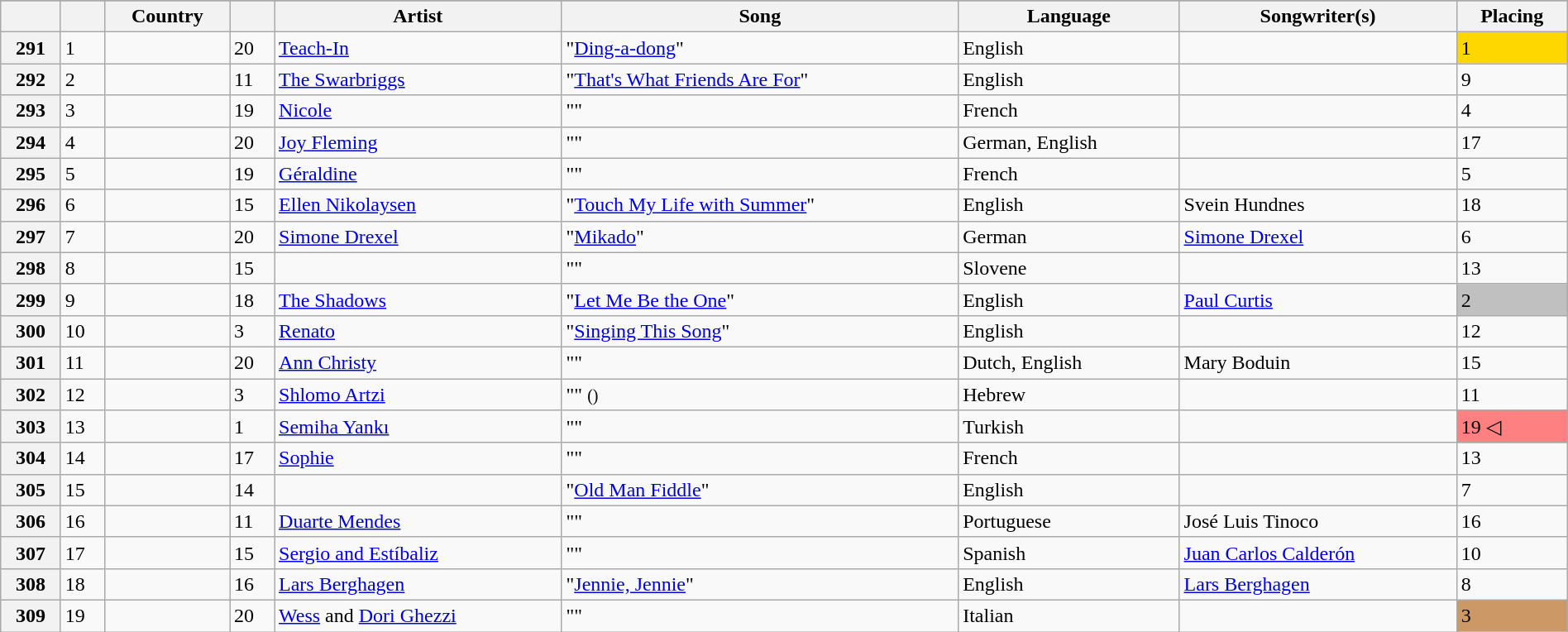<table class="wikitable plainrowheaders" style="width:100%">
<tr>
</tr>
<tr>
<th scope="col"></th>
<th scope="col"></th>
<th scope="col">Country</th>
<th scope="col"></th>
<th scope="col">Artist</th>
<th scope="col">Song</th>
<th scope="col">Language</th>
<th scope="col">Songwriter(s)</th>
<th scope="col">Placing</th>
</tr>
<tr>
<th scope="row">291</th>
<td>1</td>
<td></td>
<td>20</td>
<td><a href='#'>Teach-In</a></td>
<td>"<a href='#'>Ding-a-dong</a>"</td>
<td>English</td>
<td></td>
<td bgcolor="gold">1</td>
</tr>
<tr>
<th scope="row">292</th>
<td>2</td>
<td></td>
<td>11</td>
<td><a href='#'>The Swarbriggs</a></td>
<td>"<a href='#'>That's What Friends Are For</a>"</td>
<td>English</td>
<td></td>
<td>9</td>
</tr>
<tr>
<th scope="row">293</th>
<td>3</td>
<td></td>
<td>19</td>
<td><a href='#'>Nicole</a></td>
<td>""</td>
<td>French</td>
<td></td>
<td>4</td>
</tr>
<tr>
<th scope="row">294</th>
<td>4</td>
<td></td>
<td>20</td>
<td><a href='#'>Joy Fleming</a></td>
<td>""</td>
<td>German, English</td>
<td></td>
<td>17</td>
</tr>
<tr>
<th scope="row">295</th>
<td>5</td>
<td></td>
<td>19</td>
<td><a href='#'>Géraldine</a></td>
<td>""</td>
<td>French</td>
<td></td>
<td>5</td>
</tr>
<tr>
<th scope="row">296</th>
<td>6</td>
<td></td>
<td>15</td>
<td><a href='#'>Ellen Nikolaysen</a></td>
<td>"<a href='#'>Touch My Life with Summer</a>"</td>
<td>English</td>
<td>Svein Hundnes</td>
<td>18</td>
</tr>
<tr>
<th scope="row">297</th>
<td>7</td>
<td></td>
<td>20</td>
<td><a href='#'>Simone Drexel</a></td>
<td>"<a href='#'>Mikado</a>"</td>
<td>German</td>
<td><a href='#'>Simone Drexel</a></td>
<td>6</td>
</tr>
<tr>
<th scope="row">298</th>
<td>8</td>
<td></td>
<td>15</td>
<td></td>
<td>""</td>
<td>Slovene</td>
<td></td>
<td>13</td>
</tr>
<tr>
<th scope="row">299</th>
<td>9</td>
<td></td>
<td>18</td>
<td><a href='#'>The Shadows</a></td>
<td>"<a href='#'>Let Me Be the One</a>"</td>
<td>English</td>
<td><a href='#'>Paul Curtis</a></td>
<td bgcolor="silver">2</td>
</tr>
<tr>
<th scope="row">300</th>
<td>10</td>
<td></td>
<td>3</td>
<td><a href='#'>Renato</a></td>
<td>"<a href='#'>Singing This Song</a>"</td>
<td>English</td>
<td></td>
<td>12</td>
</tr>
<tr>
<th scope="row">301</th>
<td>11</td>
<td></td>
<td>20</td>
<td><a href='#'>Ann Christy</a></td>
<td>""</td>
<td>Dutch, English</td>
<td>Mary Boduin</td>
<td>15</td>
</tr>
<tr>
<th scope="row">302</th>
<td>12</td>
<td></td>
<td>3</td>
<td><a href='#'>Shlomo Artzi</a></td>
<td>"" <small>()</small></td>
<td>Hebrew</td>
<td></td>
<td>11</td>
</tr>
<tr>
<th scope="row">303</th>
<td>13</td>
<td></td>
<td>1</td>
<td><a href='#'>Semiha Yankı</a></td>
<td>""</td>
<td>Turkish</td>
<td></td>
<td bgcolor="#FE8080">19 ◁</td>
</tr>
<tr>
<th scope="row">304</th>
<td>14</td>
<td></td>
<td>17</td>
<td><a href='#'>Sophie</a></td>
<td>""</td>
<td>French</td>
<td></td>
<td>13</td>
</tr>
<tr>
<th scope="row">305</th>
<td>15</td>
<td></td>
<td>14</td>
<td></td>
<td>"<a href='#'>Old Man Fiddle</a>"</td>
<td>English</td>
<td></td>
<td>7</td>
</tr>
<tr>
<th scope="row">306</th>
<td>16</td>
<td></td>
<td>11</td>
<td><a href='#'>Duarte Mendes</a></td>
<td>""</td>
<td>Portuguese</td>
<td>José Luis Tinoco</td>
<td>16</td>
</tr>
<tr>
<th scope="row">307</th>
<td>17</td>
<td></td>
<td>15</td>
<td><a href='#'>Sergio and Estíbaliz</a></td>
<td>""</td>
<td>Spanish</td>
<td><a href='#'>Juan Carlos Calderón</a></td>
<td>10</td>
</tr>
<tr>
<th scope="row">308</th>
<td>18</td>
<td></td>
<td>16</td>
<td><a href='#'>Lars Berghagen</a></td>
<td>"<a href='#'>Jennie, Jennie</a>"</td>
<td>English</td>
<td><a href='#'>Lars Berghagen</a></td>
<td>8</td>
</tr>
<tr>
<th scope="row">309</th>
<td>19</td>
<td></td>
<td>20</td>
<td><a href='#'>Wess</a> and <a href='#'>Dori Ghezzi</a></td>
<td>""</td>
<td>Italian</td>
<td></td>
<td bgcolor="#C96">3</td>
</tr>
</table>
